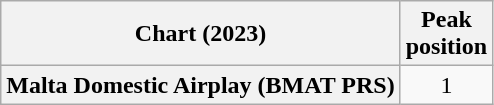<table class="wikitable plainrowheaders" style="text-align:center">
<tr>
<th scope="col">Chart (2023)</th>
<th scope="col">Peak<br>position</th>
</tr>
<tr>
<th scope="row">Malta Domestic Airplay (BMAT PRS)</th>
<td>1</td>
</tr>
</table>
